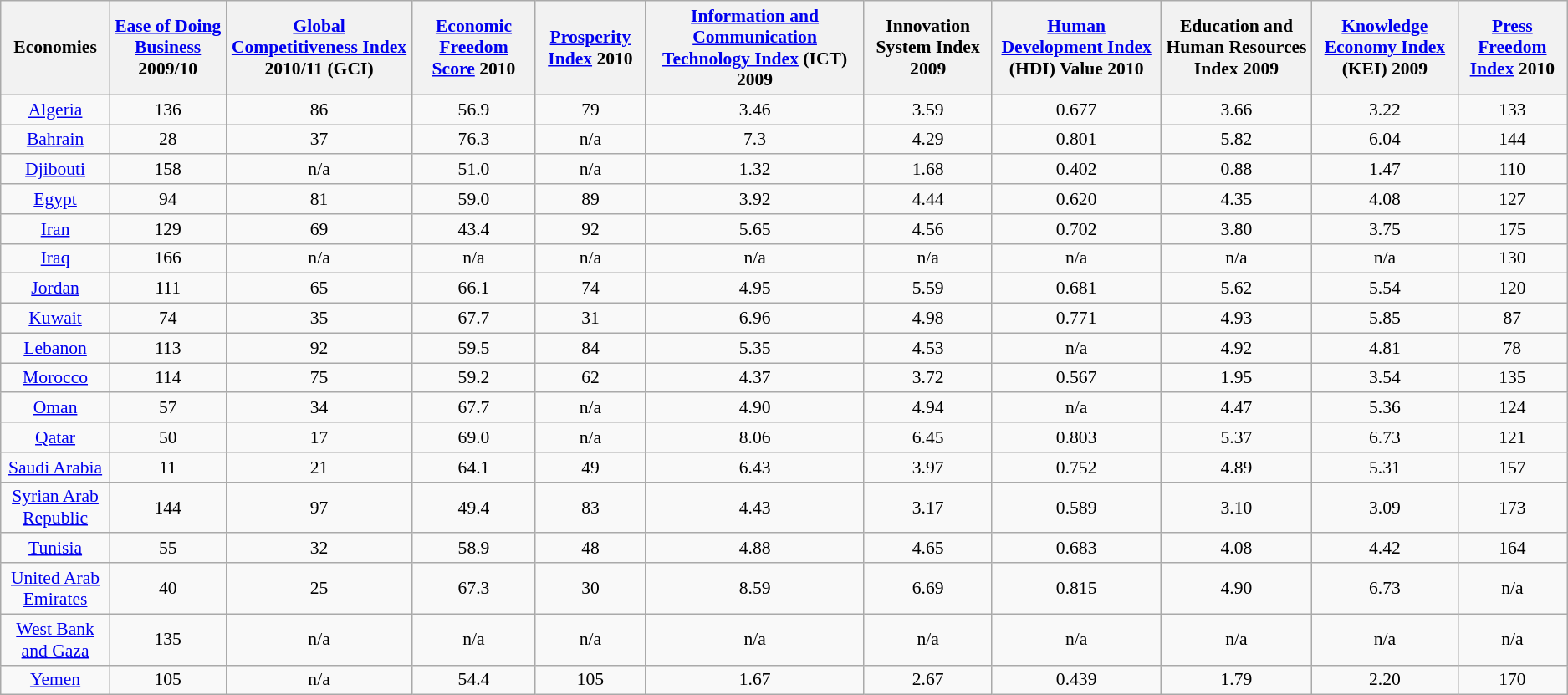<table class="wikitable" style="font-size: 90%;">
<tr>
<th>Economies</th>
<th><a href='#'>Ease of Doing Business</a> 2009/10</th>
<th><a href='#'>Global Competitiveness Index</a> 2010/11 (GCI)</th>
<th><a href='#'>Economic Freedom Score</a> 2010</th>
<th><a href='#'>Prosperity Index</a> 2010</th>
<th><a href='#'>Information and Communication Technology Index</a> (ICT) 2009</th>
<th>Innovation System Index 2009</th>
<th><a href='#'>Human Development Index</a> (HDI) Value 2010</th>
<th>Education and Human Resources Index 2009</th>
<th><a href='#'>Knowledge Economy Index</a> (KEI) 2009</th>
<th><a href='#'>Press Freedom Index</a> 2010</th>
</tr>
<tr align=center>
<td><a href='#'>Algeria</a></td>
<td>136</td>
<td>86</td>
<td>56.9</td>
<td>79</td>
<td>3.46</td>
<td>3.59</td>
<td>0.677</td>
<td>3.66</td>
<td>3.22</td>
<td>133</td>
</tr>
<tr align=center>
<td><a href='#'>Bahrain</a></td>
<td>28</td>
<td>37</td>
<td>76.3</td>
<td>n/a</td>
<td>7.3</td>
<td>4.29</td>
<td>0.801</td>
<td>5.82</td>
<td>6.04</td>
<td>144</td>
</tr>
<tr align=center>
<td><a href='#'>Djibouti</a></td>
<td>158</td>
<td>n/a</td>
<td>51.0</td>
<td>n/a</td>
<td>1.32</td>
<td>1.68</td>
<td>0.402</td>
<td>0.88</td>
<td>1.47</td>
<td>110</td>
</tr>
<tr align=center>
<td><a href='#'>Egypt</a></td>
<td>94</td>
<td>81</td>
<td>59.0</td>
<td>89</td>
<td>3.92</td>
<td>4.44</td>
<td>0.620</td>
<td>4.35</td>
<td>4.08</td>
<td>127</td>
</tr>
<tr align=center>
<td><a href='#'>Iran</a></td>
<td>129</td>
<td>69</td>
<td>43.4</td>
<td>92</td>
<td>5.65</td>
<td>4.56</td>
<td>0.702</td>
<td>3.80</td>
<td>3.75</td>
<td>175</td>
</tr>
<tr align=center>
<td><a href='#'>Iraq</a></td>
<td>166</td>
<td>n/a</td>
<td>n/a</td>
<td>n/a</td>
<td>n/a</td>
<td>n/a</td>
<td>n/a</td>
<td>n/a</td>
<td>n/a</td>
<td>130</td>
</tr>
<tr align=center>
<td><a href='#'>Jordan</a></td>
<td>111</td>
<td>65</td>
<td>66.1</td>
<td>74</td>
<td>4.95</td>
<td>5.59</td>
<td>0.681</td>
<td>5.62</td>
<td>5.54</td>
<td>120</td>
</tr>
<tr align=center>
<td><a href='#'>Kuwait</a></td>
<td>74</td>
<td>35</td>
<td>67.7</td>
<td>31</td>
<td>6.96</td>
<td>4.98</td>
<td>0.771</td>
<td>4.93</td>
<td>5.85</td>
<td>87</td>
</tr>
<tr align=center>
<td><a href='#'>Lebanon</a></td>
<td>113</td>
<td>92</td>
<td>59.5</td>
<td>84</td>
<td>5.35</td>
<td>4.53</td>
<td>n/a</td>
<td>4.92</td>
<td>4.81</td>
<td>78</td>
</tr>
<tr align=center>
<td><a href='#'>Morocco</a></td>
<td>114</td>
<td>75</td>
<td>59.2</td>
<td>62</td>
<td>4.37</td>
<td>3.72</td>
<td>0.567</td>
<td>1.95</td>
<td>3.54</td>
<td>135</td>
</tr>
<tr align=center>
<td><a href='#'>Oman</a></td>
<td>57</td>
<td>34</td>
<td>67.7</td>
<td>n/a</td>
<td>4.90</td>
<td>4.94</td>
<td>n/a</td>
<td>4.47</td>
<td>5.36</td>
<td>124</td>
</tr>
<tr align=center>
<td><a href='#'>Qatar</a></td>
<td>50</td>
<td>17</td>
<td>69.0</td>
<td>n/a</td>
<td>8.06</td>
<td>6.45</td>
<td>0.803</td>
<td>5.37</td>
<td>6.73</td>
<td>121</td>
</tr>
<tr align=center>
<td><a href='#'>Saudi Arabia</a></td>
<td>11</td>
<td>21</td>
<td>64.1</td>
<td>49</td>
<td>6.43</td>
<td>3.97</td>
<td>0.752</td>
<td>4.89</td>
<td>5.31</td>
<td>157</td>
</tr>
<tr align=center>
<td><a href='#'>Syrian Arab Republic</a></td>
<td>144</td>
<td>97</td>
<td>49.4</td>
<td>83</td>
<td>4.43</td>
<td>3.17</td>
<td>0.589</td>
<td>3.10</td>
<td>3.09</td>
<td>173</td>
</tr>
<tr align=center>
<td><a href='#'>Tunisia</a></td>
<td>55</td>
<td>32</td>
<td>58.9</td>
<td>48</td>
<td>4.88</td>
<td>4.65</td>
<td>0.683</td>
<td>4.08</td>
<td>4.42</td>
<td>164</td>
</tr>
<tr align=center>
<td><a href='#'>United Arab Emirates</a></td>
<td>40</td>
<td>25</td>
<td>67.3</td>
<td>30</td>
<td>8.59</td>
<td>6.69</td>
<td>0.815</td>
<td>4.90</td>
<td>6.73</td>
<td>n/a</td>
</tr>
<tr align=center>
<td><a href='#'>West Bank and Gaza</a></td>
<td>135</td>
<td>n/a</td>
<td>n/a</td>
<td>n/a</td>
<td>n/a</td>
<td>n/a</td>
<td>n/a</td>
<td>n/a</td>
<td>n/a</td>
<td>n/a</td>
</tr>
<tr align=center>
<td><a href='#'>Yemen</a></td>
<td>105</td>
<td>n/a</td>
<td>54.4</td>
<td>105</td>
<td>1.67</td>
<td>2.67</td>
<td>0.439</td>
<td>1.79</td>
<td>2.20</td>
<td>170</td>
</tr>
</table>
